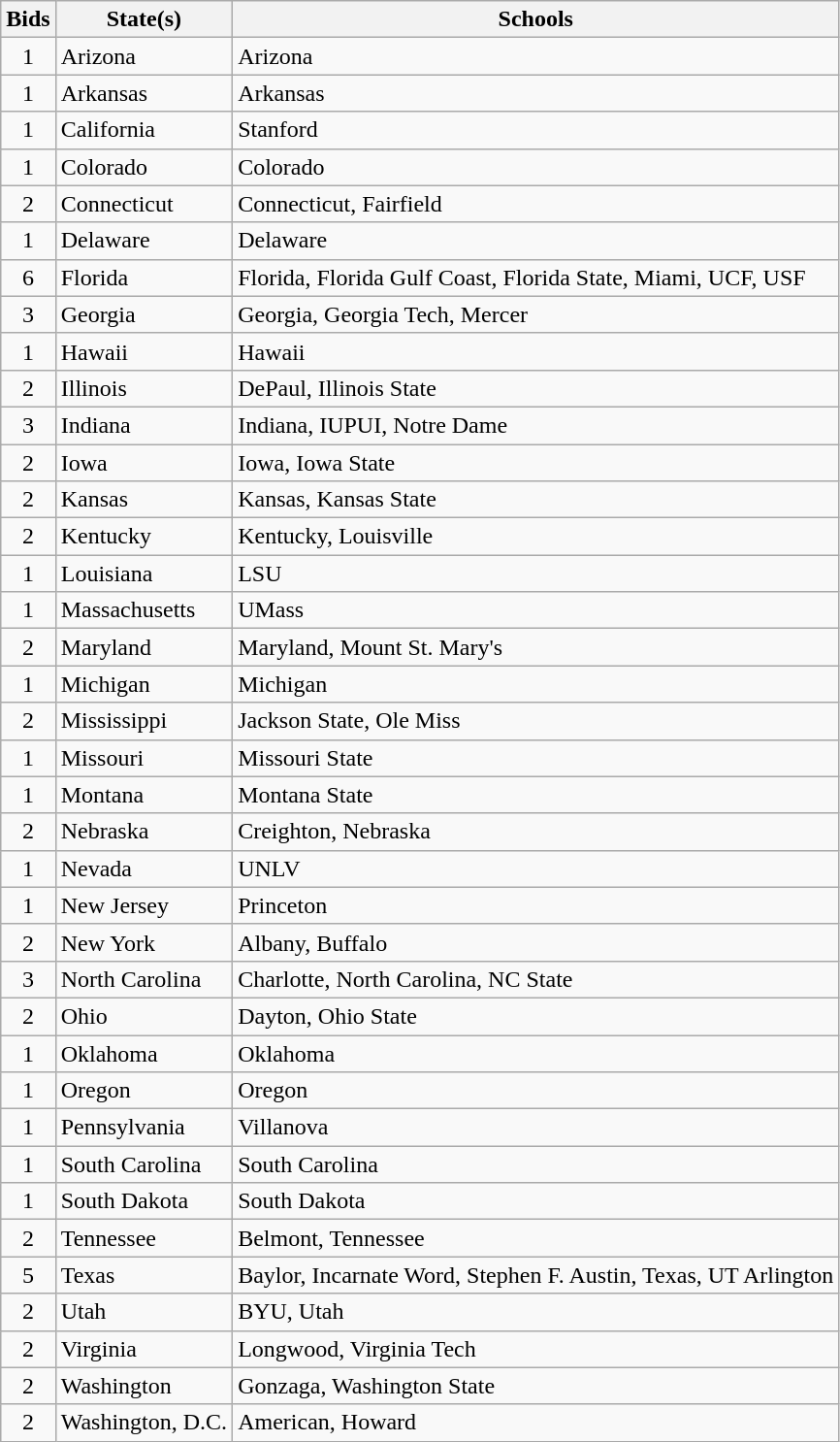<table class="wikitable">
<tr>
<th>Bids</th>
<th>State(s)</th>
<th>Schools</th>
</tr>
<tr>
<td rowspan="1" align="center">1</td>
<td>Arizona</td>
<td>Arizona</td>
</tr>
<tr>
<td rowspan="1" align="center">1</td>
<td>Arkansas</td>
<td>Arkansas</td>
</tr>
<tr>
<td rowspan="1" align="center">1</td>
<td>California</td>
<td>Stanford</td>
</tr>
<tr>
<td rowspan="1" align="center">1</td>
<td>Colorado</td>
<td>Colorado</td>
</tr>
<tr>
<td rowspan="1" align="center">2</td>
<td>Connecticut</td>
<td>Connecticut, Fairfield</td>
</tr>
<tr>
<td rowspan="1" align="center">1</td>
<td>Delaware</td>
<td>Delaware</td>
</tr>
<tr>
<td rowspan="1" align="center">6</td>
<td>Florida</td>
<td>Florida, Florida Gulf Coast, Florida State, Miami, UCF, USF</td>
</tr>
<tr>
<td rowspan="1" align="center">3</td>
<td>Georgia</td>
<td>Georgia, Georgia Tech, Mercer</td>
</tr>
<tr>
<td rowspan="1" align="center">1</td>
<td>Hawaii</td>
<td>Hawaii</td>
</tr>
<tr>
<td rowspan="1" align="center">2</td>
<td>Illinois</td>
<td>DePaul, Illinois State</td>
</tr>
<tr>
<td rowspan="1" align="center">3</td>
<td>Indiana</td>
<td>Indiana, IUPUI, Notre Dame</td>
</tr>
<tr>
<td rowspan="1" align="center">2</td>
<td>Iowa</td>
<td>Iowa, Iowa State</td>
</tr>
<tr>
<td rowspan="1" align="center">2</td>
<td>Kansas</td>
<td>Kansas, Kansas State</td>
</tr>
<tr>
<td rowspan="1" align="center">2</td>
<td>Kentucky</td>
<td>Kentucky, Louisville</td>
</tr>
<tr>
<td rowspan="1" align="center">1</td>
<td>Louisiana</td>
<td>LSU</td>
</tr>
<tr>
<td rowspan="1" align="center">1</td>
<td>Massachusetts</td>
<td>UMass</td>
</tr>
<tr>
<td rowspan="1" align="center">2</td>
<td>Maryland</td>
<td>Maryland, Mount St. Mary's</td>
</tr>
<tr>
<td rowspan="1" align="center">1</td>
<td>Michigan</td>
<td>Michigan</td>
</tr>
<tr>
<td rowspan="1" align="center">2</td>
<td>Mississippi</td>
<td>Jackson State, Ole Miss</td>
</tr>
<tr>
<td rowspan="1" align="center">1</td>
<td>Missouri</td>
<td>Missouri State</td>
</tr>
<tr>
<td rowspan="1" align="center">1</td>
<td>Montana</td>
<td>Montana State</td>
</tr>
<tr>
<td rowspan="1" align="center">2</td>
<td>Nebraska</td>
<td>Creighton, Nebraska</td>
</tr>
<tr>
<td rowspan="1" align="center">1</td>
<td>Nevada</td>
<td>UNLV</td>
</tr>
<tr>
<td rowspan="1" align="center">1</td>
<td>New Jersey</td>
<td>Princeton</td>
</tr>
<tr>
<td rowspan="1" align="center">2</td>
<td>New York</td>
<td>Albany, Buffalo</td>
</tr>
<tr>
<td rowspan="1" align="center">3</td>
<td>North Carolina</td>
<td>Charlotte, North Carolina, NC State</td>
</tr>
<tr>
<td rowspan="1" align="center">2</td>
<td>Ohio</td>
<td>Dayton, Ohio State</td>
</tr>
<tr>
<td rowspan="1" align="center">1</td>
<td>Oklahoma</td>
<td>Oklahoma</td>
</tr>
<tr>
<td rowspan="1" align="center">1</td>
<td>Oregon</td>
<td>Oregon</td>
</tr>
<tr>
<td rowspan="1" align="center">1</td>
<td>Pennsylvania</td>
<td>Villanova</td>
</tr>
<tr>
<td rowspan="1" align="center">1</td>
<td>South Carolina</td>
<td>South Carolina</td>
</tr>
<tr>
<td rowspan="1" align="center">1</td>
<td>South Dakota</td>
<td>South Dakota</td>
</tr>
<tr>
<td rowspan="1" align="center">2</td>
<td>Tennessee</td>
<td>Belmont, Tennessee</td>
</tr>
<tr>
<td rowspan="1" align="center">5</td>
<td>Texas</td>
<td>Baylor, Incarnate Word, Stephen F. Austin, Texas, UT Arlington</td>
</tr>
<tr>
<td rowspan="1" align="center">2</td>
<td>Utah</td>
<td>BYU, Utah</td>
</tr>
<tr>
<td rowspan="1" align="center">2</td>
<td>Virginia</td>
<td>Longwood, Virginia Tech</td>
</tr>
<tr>
<td rowspan="1" align="center">2</td>
<td>Washington</td>
<td>Gonzaga, Washington State</td>
</tr>
<tr>
<td rowspan="1" align="center">2</td>
<td>Washington, D.C.</td>
<td>American, Howard</td>
</tr>
</table>
